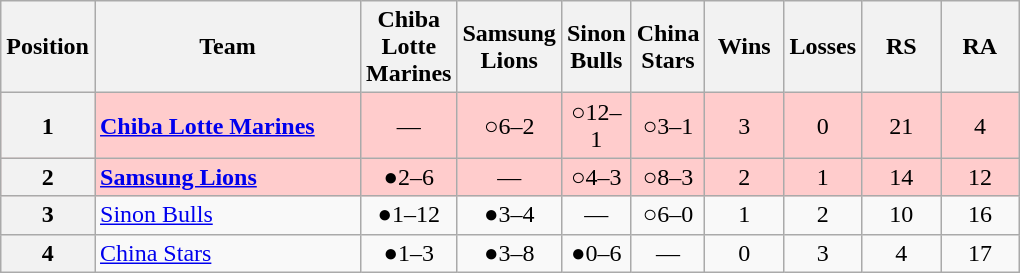<table class="wikitable">
<tr>
<th>Position</th>
<th width="170">Team</th>
<th width="35">Chiba Lotte Marines</th>
<th width="35">Samsung Lions</th>
<th width="35">Sinon Bulls</th>
<th width="35">China Stars</th>
<th width="45">Wins</th>
<th width="45">Losses</th>
<th width="45">RS</th>
<th width="45">RA</th>
</tr>
<tr bgcolor="ffcccc">
<th>1</th>
<td><strong><a href='#'>Chiba Lotte Marines</a></strong></td>
<td align="center">—</td>
<td align="center">○6–2</td>
<td align="center">○12–1</td>
<td align="center">○3–1</td>
<td align="center">3</td>
<td align="center">0</td>
<td align="center">21</td>
<td align="center">4</td>
</tr>
<tr bgcolor="ffcccc">
<th>2</th>
<td><strong><a href='#'>Samsung Lions</a></strong></td>
<td align="center">●2–6</td>
<td align="center">—</td>
<td align="center">○4–3</td>
<td align="center">○8–3</td>
<td align="center">2</td>
<td align="center">1</td>
<td align="center">14</td>
<td align="center">12</td>
</tr>
<tr>
<th>3</th>
<td><a href='#'>Sinon Bulls</a></td>
<td align="center">●1–12</td>
<td align="center">●3–4</td>
<td align="center">—</td>
<td align="center">○6–0</td>
<td align="center">1</td>
<td align="center">2</td>
<td align="center">10</td>
<td align="center">16</td>
</tr>
<tr>
<th>4</th>
<td><a href='#'>China Stars</a></td>
<td align="center">●1–3</td>
<td align="center">●3–8</td>
<td align="center">●0–6</td>
<td align="center">—</td>
<td align="center">0</td>
<td align="center">3</td>
<td align="center">4</td>
<td align="center">17</td>
</tr>
</table>
